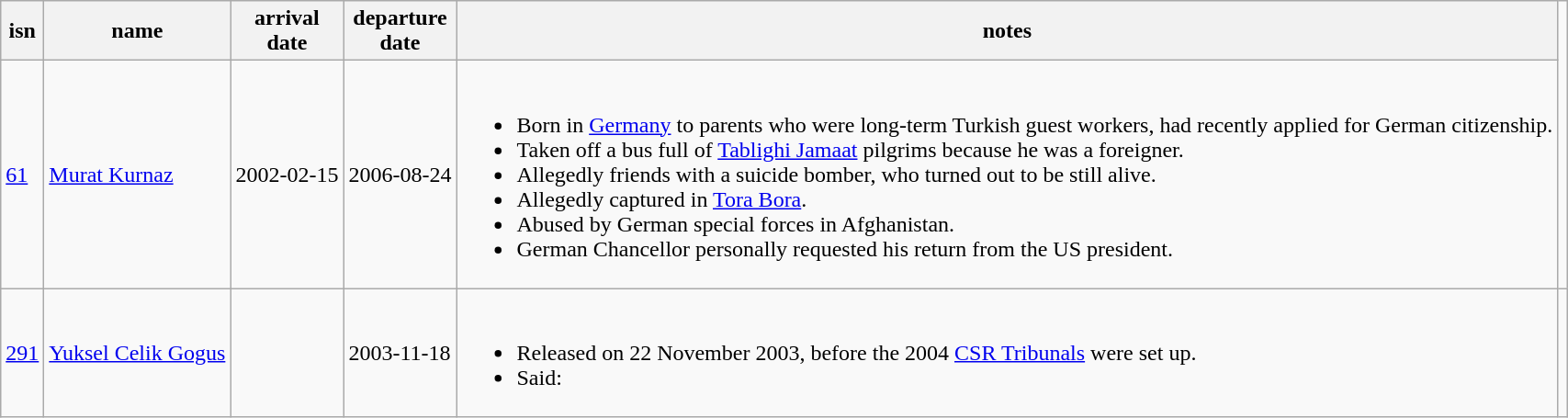<table class="wikitable sortable">
<tr>
<th>isn</th>
<th>name</th>
<th>arrival<br>date</th>
<th>departure<br>date</th>
<th>notes</th>
</tr>
<tr>
<td><a href='#'>61</a></td>
<td><a href='#'>Murat Kurnaz</a></td>
<td>2002-02-15</td>
<td>2006-08-24</td>
<td><br><ul><li>Born in <a href='#'>Germany</a> to parents who were long-term Turkish guest workers, had recently applied for German citizenship.</li><li>Taken off a bus full of <a href='#'>Tablighi Jamaat</a> pilgrims because he was a foreigner.</li><li>Allegedly friends with a suicide bomber, who turned out to be still alive.</li><li>Allegedly captured in <a href='#'>Tora Bora</a>.</li><li>Abused by German special forces in Afghanistan.</li><li>German Chancellor personally requested his return from the US president.</li></ul></td>
</tr>
<tr>
<td><a href='#'>291</a></td>
<td><a href='#'>Yuksel Celik Gogus</a></td>
<td></td>
<td>2003-11-18</td>
<td><br><ul><li>Released on 22 November 2003, before the 2004 <a href='#'>CSR Tribunals</a> were set up.</li><li>Said:</li></ul></td>
<td><br></td>
</tr>
</table>
